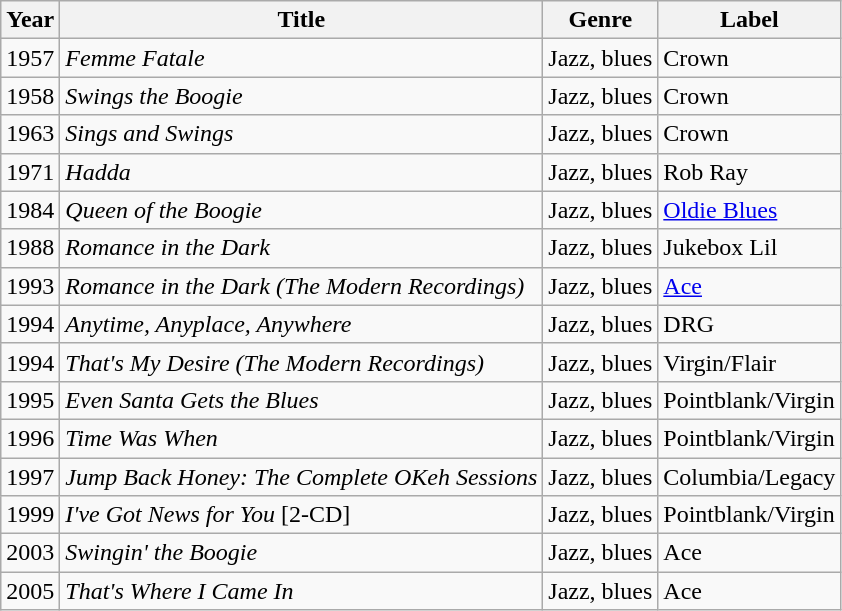<table class="wikitable">
<tr>
<th>Year</th>
<th>Title</th>
<th>Genre</th>
<th>Label</th>
</tr>
<tr>
<td>1957</td>
<td><em>Femme Fatale</em></td>
<td>Jazz, blues</td>
<td>Crown</td>
</tr>
<tr>
<td>1958</td>
<td><em>Swings the Boogie</em></td>
<td>Jazz, blues</td>
<td>Crown</td>
</tr>
<tr>
<td>1963</td>
<td><em>Sings and Swings</em></td>
<td>Jazz, blues</td>
<td>Crown</td>
</tr>
<tr>
<td>1971</td>
<td><em>Hadda</em></td>
<td>Jazz, blues</td>
<td>Rob Ray</td>
</tr>
<tr>
<td>1984</td>
<td><em>Queen of the Boogie</em></td>
<td>Jazz, blues</td>
<td><a href='#'>Oldie Blues</a></td>
</tr>
<tr>
<td>1988</td>
<td><em>Romance in the Dark</em></td>
<td>Jazz, blues</td>
<td>Jukebox Lil</td>
</tr>
<tr>
<td>1993</td>
<td><em>Romance in the Dark (The Modern Recordings)</em></td>
<td>Jazz, blues</td>
<td><a href='#'>Ace</a></td>
</tr>
<tr>
<td>1994</td>
<td><em>Anytime, Anyplace, Anywhere</em></td>
<td>Jazz, blues</td>
<td>DRG</td>
</tr>
<tr>
<td>1994</td>
<td><em>That's My Desire (The Modern Recordings)</em></td>
<td>Jazz, blues</td>
<td>Virgin/Flair</td>
</tr>
<tr>
<td>1995</td>
<td><em>Even Santa Gets the Blues</em></td>
<td>Jazz, blues</td>
<td>Pointblank/Virgin</td>
</tr>
<tr>
<td>1996</td>
<td><em>Time Was When</em></td>
<td>Jazz, blues</td>
<td>Pointblank/Virgin</td>
</tr>
<tr>
<td>1997</td>
<td><em>Jump Back Honey: The Complete OKeh Sessions</em></td>
<td>Jazz, blues</td>
<td>Columbia/Legacy</td>
</tr>
<tr>
<td>1999</td>
<td><em>I've Got News for You</em> [2-CD]</td>
<td>Jazz, blues</td>
<td>Pointblank/Virgin</td>
</tr>
<tr>
<td>2003</td>
<td><em>Swingin' the Boogie</em></td>
<td>Jazz, blues</td>
<td>Ace</td>
</tr>
<tr>
<td>2005</td>
<td><em>That's Where I Came In</em></td>
<td>Jazz, blues</td>
<td>Ace</td>
</tr>
</table>
